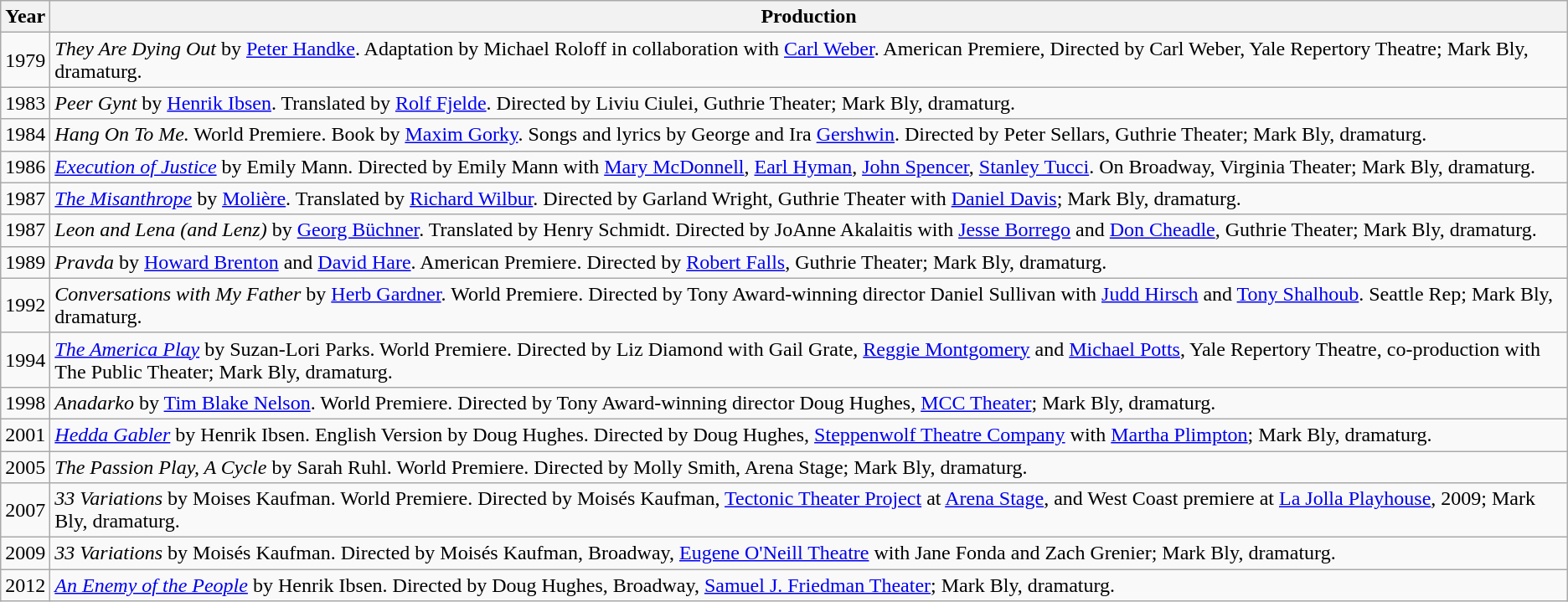<table class="wikitable">
<tr>
<th>Year</th>
<th>Production</th>
</tr>
<tr>
<td>1979</td>
<td><em>They Are Dying Out</em> by <a href='#'>Peter Handke</a>. Adaptation by Michael Roloff in collaboration with <a href='#'>Carl Weber</a>. American Premiere, Directed by Carl Weber, Yale Repertory Theatre; Mark Bly, dramaturg.</td>
</tr>
<tr>
<td>1983</td>
<td><em>Peer Gynt</em> by <a href='#'>Henrik Ibsen</a>. Translated by <a href='#'>Rolf Fjelde</a>. Directed by Liviu Ciulei, Guthrie Theater; Mark Bly, dramaturg.</td>
</tr>
<tr>
<td>1984</td>
<td><em>Hang On To Me.</em> World Premiere. Book by <a href='#'>Maxim Gorky</a>. Songs and lyrics by George and Ira <a href='#'>Gershwin</a>. Directed by Peter Sellars, Guthrie Theater; Mark Bly, dramaturg.</td>
</tr>
<tr>
<td>1986</td>
<td><em><a href='#'>Execution of Justice</a></em> by Emily Mann. Directed by Emily Mann with <a href='#'>Mary McDonnell</a>, <a href='#'>Earl Hyman</a>, <a href='#'>John Spencer</a>, <a href='#'>Stanley Tucci</a>. On Broadway, Virginia Theater; Mark Bly, dramaturg.</td>
</tr>
<tr>
<td>1987</td>
<td><em><a href='#'>The Misanthrope</a></em> by <a href='#'>Molière</a>. Translated by <a href='#'>Richard Wilbur</a>. Directed by Garland Wright, Guthrie Theater with <a href='#'>Daniel Davis</a>; Mark Bly, dramaturg.</td>
</tr>
<tr>
<td>1987</td>
<td><em>Leon and Lena (and Lenz)</em> by <a href='#'>Georg Büchner</a>. Translated by Henry Schmidt. Directed by JoAnne Akalaitis with <a href='#'>Jesse Borrego</a> and <a href='#'>Don Cheadle</a>, Guthrie Theater; Mark Bly, dramaturg.</td>
</tr>
<tr>
<td>1989</td>
<td><em>Pravda</em> by <a href='#'>Howard Brenton</a> and <a href='#'>David Hare</a>. American Premiere. Directed by <a href='#'>Robert Falls</a>, Guthrie Theater; Mark Bly, dramaturg.</td>
</tr>
<tr>
<td>1992</td>
<td><em>Conversations with My Father</em> by <a href='#'>Herb Gardner</a>. World Premiere. Directed by Tony Award-winning director Daniel Sullivan with <a href='#'>Judd Hirsch</a> and <a href='#'>Tony Shalhoub</a>. Seattle Rep; Mark Bly, dramaturg.</td>
</tr>
<tr>
<td>1994</td>
<td><em><a href='#'>The America Play</a></em> by Suzan-Lori Parks. World Premiere. Directed by Liz Diamond with Gail Grate, <a href='#'>Reggie Montgomery</a> and <a href='#'>Michael Potts</a>, Yale Repertory Theatre, co-production with The Public Theater; Mark Bly, dramaturg.</td>
</tr>
<tr>
<td>1998</td>
<td><em>Anadarko</em> by <a href='#'>Tim Blake Nelson</a>. World Premiere. Directed by Tony Award-winning director Doug Hughes, <a href='#'>MCC Theater</a>; Mark Bly, dramaturg.</td>
</tr>
<tr>
<td>2001</td>
<td><em><a href='#'>Hedda Gabler</a></em> by Henrik Ibsen. English Version by Doug Hughes. Directed by Doug Hughes, <a href='#'>Steppenwolf Theatre Company</a> with <a href='#'>Martha Plimpton</a>; Mark Bly, dramaturg.</td>
</tr>
<tr>
<td>2005</td>
<td><em>The Passion Play, A Cycle</em> by Sarah Ruhl. World Premiere. Directed by Molly Smith, Arena Stage; Mark Bly, dramaturg.</td>
</tr>
<tr>
<td>2007</td>
<td><em>33 Variations</em> by Moises Kaufman. World Premiere. Directed by Moisés Kaufman, <a href='#'>Tectonic Theater Project</a> at <a href='#'>Arena Stage</a>, and West Coast premiere at <a href='#'>La Jolla Playhouse</a>, 2009; Mark Bly, dramaturg.</td>
</tr>
<tr>
<td>2009</td>
<td><em>33 Variations</em> by Moisés Kaufman. Directed by Moisés Kaufman, Broadway, <a href='#'>Eugene O'Neill Theatre</a> with Jane Fonda and Zach Grenier; Mark Bly, dramaturg.</td>
</tr>
<tr>
<td>2012</td>
<td><em><a href='#'>An Enemy of the People</a></em> by Henrik Ibsen. Directed by Doug Hughes, Broadway, <a href='#'>Samuel J. Friedman Theater</a>; Mark Bly, dramaturg.</td>
</tr>
</table>
